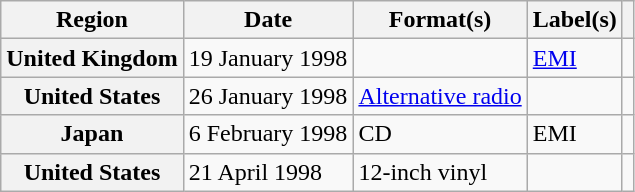<table class="wikitable plainrowheaders">
<tr>
<th scope="col">Region</th>
<th scope="col">Date</th>
<th scope="col">Format(s)</th>
<th scope="col">Label(s)</th>
<th scope="col"></th>
</tr>
<tr>
<th scope="row">United Kingdom</th>
<td>19 January 1998</td>
<td></td>
<td><a href='#'>EMI</a></td>
<td></td>
</tr>
<tr>
<th scope="row">United States</th>
<td>26 January 1998</td>
<td><a href='#'>Alternative radio</a></td>
<td></td>
<td></td>
</tr>
<tr>
<th scope="row">Japan</th>
<td>6 February 1998</td>
<td>CD</td>
<td>EMI</td>
<td></td>
</tr>
<tr>
<th scope="row">United States</th>
<td>21 April 1998</td>
<td>12-inch vinyl</td>
<td></td>
<td></td>
</tr>
</table>
